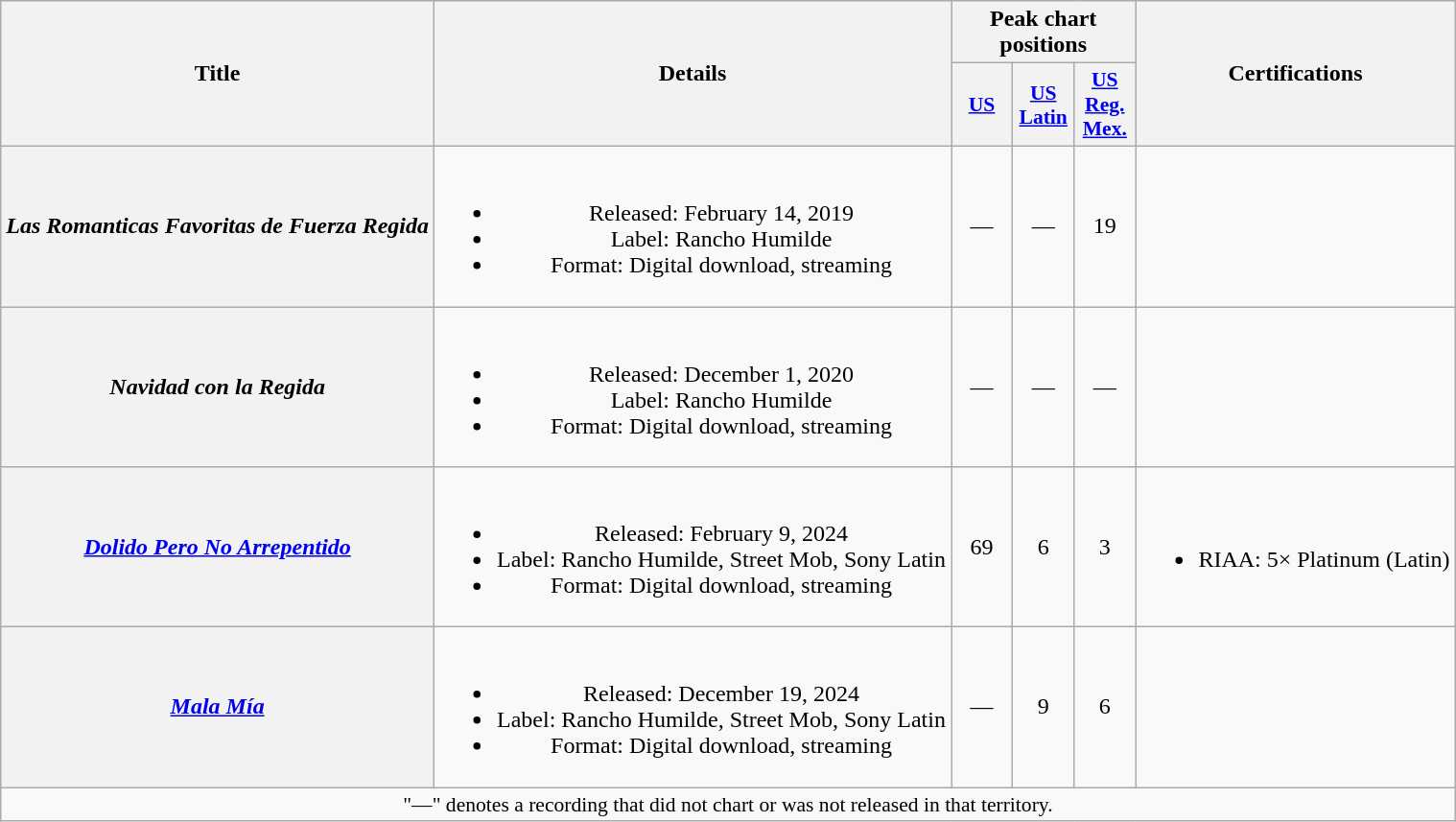<table class="wikitable plainrowheaders" style="text-align:center;">
<tr>
<th scope="col" rowspan="2">Title</th>
<th scope="col" rowspan="2">Details</th>
<th scope="col" colspan="3">Peak chart positions</th>
<th scope="col" rowspan="2">Certifications</th>
</tr>
<tr>
<th scope="col" style="width:2.5em;font-size:90%;"><a href='#'>US</a><br></th>
<th scope="col" style="width:2.5em;font-size:90%;"><a href='#'>US<br>Latin</a><br></th>
<th scope="col" style="width:2.5em;font-size:90%;"><a href='#'>US<br>Reg.<br>Mex.</a><br></th>
</tr>
<tr>
<th scope="row"><em>Las Romanticas Favoritas de Fuerza Regida</em></th>
<td><br><ul><li>Released: February 14, 2019</li><li>Label: Rancho Humilde</li><li>Format: Digital download, streaming</li></ul></td>
<td>—</td>
<td>—</td>
<td>19</td>
<td></td>
</tr>
<tr>
<th scope="row"><em>Navidad con la Regida</em></th>
<td><br><ul><li>Released: December 1, 2020</li><li>Label: Rancho Humilde</li><li>Format: Digital download, streaming</li></ul></td>
<td>—</td>
<td>—</td>
<td>—</td>
<td></td>
</tr>
<tr>
<th scope="row"><em><a href='#'>Dolido Pero No Arrepentido</a></em></th>
<td><br><ul><li>Released: February 9, 2024</li><li>Label: Rancho Humilde, Street Mob, Sony Latin</li><li>Format: Digital download, streaming</li></ul></td>
<td>69</td>
<td>6</td>
<td>3</td>
<td><br><ul><li>RIAA: 5× Platinum (Latin)</li></ul></td>
</tr>
<tr>
<th scope="row"><em><a href='#'>Mala Mía</a></em><br></th>
<td><br><ul><li>Released: December 19, 2024</li><li>Label: Rancho Humilde, Street Mob, Sony Latin</li><li>Format: Digital download, streaming</li></ul></td>
<td>—</td>
<td>9</td>
<td>6</td>
<td></td>
</tr>
<tr>
<td colspan="6" style="font-size:90%">"—" denotes a recording that did not chart or was not released in that territory.</td>
</tr>
</table>
